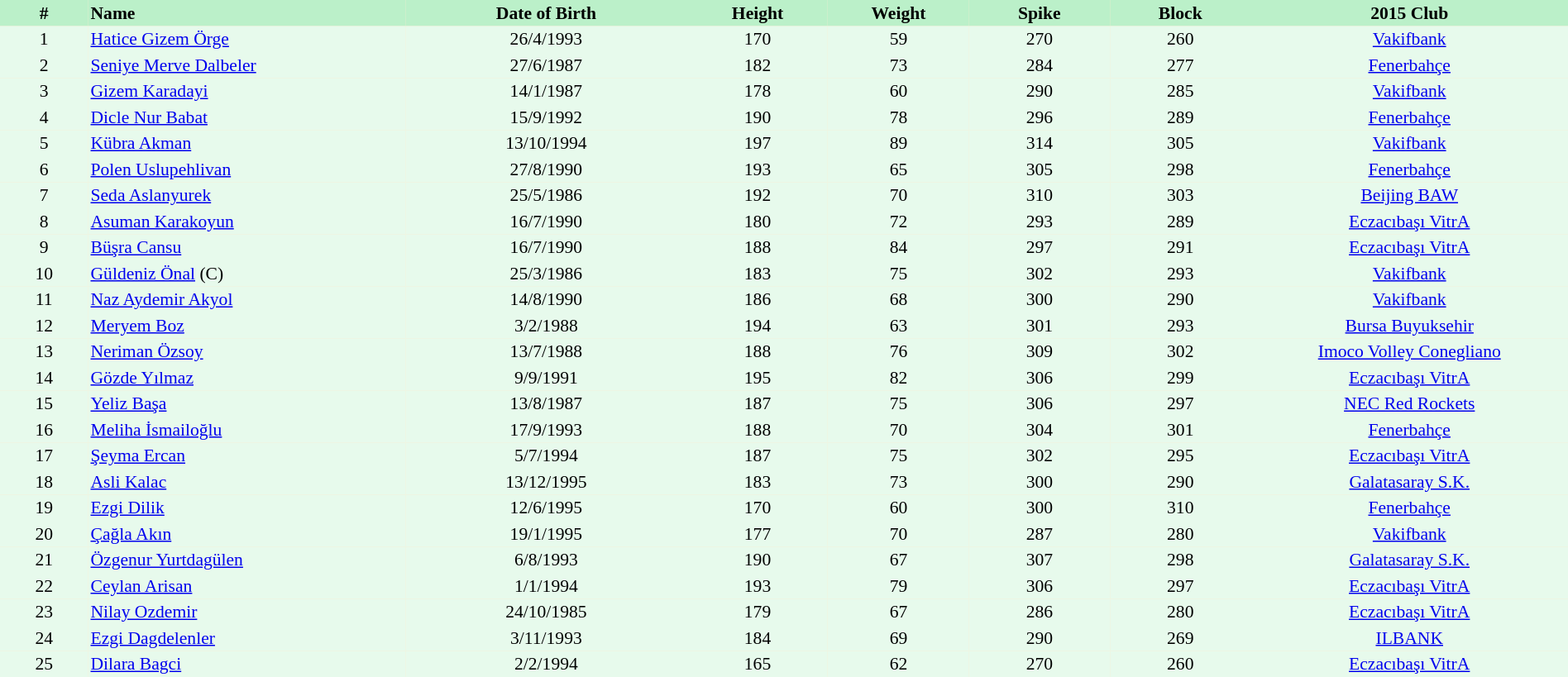<table border=0 cellpadding=2 cellspacing=0  |- bgcolor=#FFECCE style="text-align:center; font-size:90%;" width=100%>
<tr bgcolor=#BBF0C9>
<th width=5%>#</th>
<th width=18% align=left>Name</th>
<th width=16%>Date of Birth</th>
<th width=8%>Height</th>
<th width=8%>Weight</th>
<th width=8%>Spike</th>
<th width=8%>Block</th>
<th width=18%>2015 Club</th>
</tr>
<tr bgcolor=#E7FAEC>
<td>1</td>
<td align=left><a href='#'>Hatice Gizem Örge</a></td>
<td>26/4/1993</td>
<td>170</td>
<td>59</td>
<td>270</td>
<td>260</td>
<td><a href='#'>Vakifbank</a></td>
</tr>
<tr bgcolor=#E7FAEC>
<td>2</td>
<td align=left><a href='#'>Seniye Merve Dalbeler</a></td>
<td>27/6/1987</td>
<td>182</td>
<td>73</td>
<td>284</td>
<td>277</td>
<td><a href='#'>Fenerbahçe</a></td>
</tr>
<tr bgcolor=#E7FAEC>
<td>3</td>
<td align=left><a href='#'>Gizem Karadayi</a></td>
<td>14/1/1987</td>
<td>178</td>
<td>60</td>
<td>290</td>
<td>285</td>
<td><a href='#'>Vakifbank</a></td>
</tr>
<tr bgcolor=#E7FAEC>
<td>4</td>
<td align=left><a href='#'>Dicle Nur Babat</a></td>
<td>15/9/1992</td>
<td>190</td>
<td>78</td>
<td>296</td>
<td>289</td>
<td><a href='#'>Fenerbahçe</a></td>
</tr>
<tr bgcolor=#E7FAEC>
<td>5</td>
<td align=left><a href='#'>Kübra Akman</a></td>
<td>13/10/1994</td>
<td>197</td>
<td>89</td>
<td>314</td>
<td>305</td>
<td><a href='#'>Vakifbank</a></td>
</tr>
<tr bgcolor=#E7FAEC>
<td>6</td>
<td align=left><a href='#'>Polen Uslupehlivan</a></td>
<td>27/8/1990</td>
<td>193</td>
<td>65</td>
<td>305</td>
<td>298</td>
<td><a href='#'>Fenerbahçe</a></td>
</tr>
<tr bgcolor=#E7FAEC>
<td>7</td>
<td align=left><a href='#'>Seda Aslanyurek</a></td>
<td>25/5/1986</td>
<td>192</td>
<td>70</td>
<td>310</td>
<td>303</td>
<td><a href='#'>Beijing BAW</a></td>
</tr>
<tr bgcolor=#E7FAEC>
<td>8</td>
<td align=left><a href='#'>Asuman Karakoyun</a></td>
<td>16/7/1990</td>
<td>180</td>
<td>72</td>
<td>293</td>
<td>289</td>
<td><a href='#'>Eczacıbaşı VitrA</a></td>
</tr>
<tr bgcolor=#E7FAEC>
<td>9</td>
<td align=left><a href='#'>Büşra Cansu</a></td>
<td>16/7/1990</td>
<td>188</td>
<td>84</td>
<td>297</td>
<td>291</td>
<td><a href='#'>Eczacıbaşı VitrA</a></td>
</tr>
<tr bgcolor=#E7FAEC>
<td>10</td>
<td align=left><a href='#'>Güldeniz Önal</a> (C)</td>
<td>25/3/1986</td>
<td>183</td>
<td>75</td>
<td>302</td>
<td>293</td>
<td><a href='#'>Vakifbank</a></td>
</tr>
<tr bgcolor=#E7FAEC>
<td>11</td>
<td align=left><a href='#'>Naz Aydemir Akyol</a></td>
<td>14/8/1990</td>
<td>186</td>
<td>68</td>
<td>300</td>
<td>290</td>
<td><a href='#'>Vakifbank</a></td>
</tr>
<tr bgcolor=#E7FAEC>
<td>12</td>
<td align=left><a href='#'>Meryem Boz</a></td>
<td>3/2/1988</td>
<td>194</td>
<td>63</td>
<td>301</td>
<td>293</td>
<td><a href='#'>Bursa Buyuksehir</a></td>
</tr>
<tr bgcolor=#E7FAEC>
<td>13</td>
<td align=left><a href='#'>Neriman Özsoy</a></td>
<td>13/7/1988</td>
<td>188</td>
<td>76</td>
<td>309</td>
<td>302</td>
<td><a href='#'>Imoco Volley Conegliano</a></td>
</tr>
<tr bgcolor=#E7FAEC>
<td>14</td>
<td align=left><a href='#'>Gözde Yılmaz</a></td>
<td>9/9/1991</td>
<td>195</td>
<td>82</td>
<td>306</td>
<td>299</td>
<td><a href='#'>Eczacıbaşı VitrA</a></td>
</tr>
<tr bgcolor=#E7FAEC>
<td>15</td>
<td align=left><a href='#'>Yeliz Başa</a></td>
<td>13/8/1987</td>
<td>187</td>
<td>75</td>
<td>306</td>
<td>297</td>
<td><a href='#'>NEC Red Rockets</a></td>
</tr>
<tr bgcolor=#E7FAEC>
<td>16</td>
<td align=left><a href='#'>Meliha İsmailoğlu</a></td>
<td>17/9/1993</td>
<td>188</td>
<td>70</td>
<td>304</td>
<td>301</td>
<td><a href='#'>Fenerbahçe</a></td>
</tr>
<tr bgcolor=#E7FAEC>
<td>17</td>
<td align=left><a href='#'>Şeyma Ercan</a></td>
<td>5/7/1994</td>
<td>187</td>
<td>75</td>
<td>302</td>
<td>295</td>
<td><a href='#'>Eczacıbaşı VitrA</a></td>
</tr>
<tr bgcolor=#E7FAEC>
<td>18</td>
<td align=left><a href='#'>Asli Kalac</a></td>
<td>13/12/1995</td>
<td>183</td>
<td>73</td>
<td>300</td>
<td>290</td>
<td><a href='#'>Galatasaray S.K.</a></td>
</tr>
<tr bgcolor=#E7FAEC>
<td>19</td>
<td align=left><a href='#'>Ezgi Dilik</a></td>
<td>12/6/1995</td>
<td>170</td>
<td>60</td>
<td>300</td>
<td>310</td>
<td><a href='#'>Fenerbahçe</a></td>
</tr>
<tr bgcolor=#E7FAEC>
<td>20</td>
<td align=left><a href='#'>Çağla Akın</a></td>
<td>19/1/1995</td>
<td>177</td>
<td>70</td>
<td>287</td>
<td>280</td>
<td><a href='#'>Vakifbank</a></td>
</tr>
<tr bgcolor=#E7FAEC>
<td>21</td>
<td align=left><a href='#'>Özgenur Yurtdagülen</a></td>
<td>6/8/1993</td>
<td>190</td>
<td>67</td>
<td>307</td>
<td>298</td>
<td><a href='#'>Galatasaray S.K.</a></td>
</tr>
<tr bgcolor=#E7FAEC>
<td>22</td>
<td align=left><a href='#'>Ceylan Arisan</a></td>
<td>1/1/1994</td>
<td>193</td>
<td>79</td>
<td>306</td>
<td>297</td>
<td><a href='#'>Eczacıbaşı VitrA</a></td>
</tr>
<tr bgcolor=#E7FAEC>
<td>23</td>
<td align=left><a href='#'>Nilay Ozdemir</a></td>
<td>24/10/1985</td>
<td>179</td>
<td>67</td>
<td>286</td>
<td>280</td>
<td><a href='#'>Eczacıbaşı VitrA</a></td>
</tr>
<tr bgcolor=#E7FAEC>
<td>24</td>
<td align=left><a href='#'>Ezgi Dagdelenler</a></td>
<td>3/11/1993</td>
<td>184</td>
<td>69</td>
<td>290</td>
<td>269</td>
<td><a href='#'>ILBANK</a></td>
</tr>
<tr bgcolor=#E7FAEC>
<td>25</td>
<td align=left><a href='#'>Dilara Bagci</a></td>
<td>2/2/1994</td>
<td>165</td>
<td>62</td>
<td>270</td>
<td>260</td>
<td><a href='#'>Eczacıbaşı VitrA</a></td>
</tr>
<tr>
</tr>
</table>
